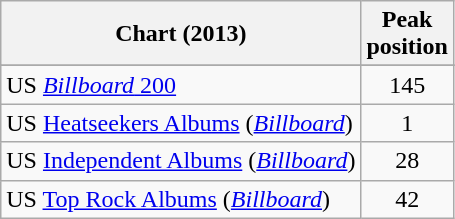<table class="wikitable sortable">
<tr>
<th>Chart (2013)</th>
<th>Peak<br>position</th>
</tr>
<tr>
</tr>
<tr>
</tr>
<tr>
</tr>
<tr>
<td>US <a href='#'><em>Billboard</em> 200</a></td>
<td align=center>145</td>
</tr>
<tr>
<td>US <a href='#'>Heatseekers Albums</a> (<em><a href='#'>Billboard</a></em>)</td>
<td align=center>1</td>
</tr>
<tr>
<td>US <a href='#'>Independent Albums</a> (<em><a href='#'>Billboard</a></em>)</td>
<td align=center>28</td>
</tr>
<tr>
<td>US <a href='#'>Top Rock Albums</a> (<em><a href='#'>Billboard</a></em>)</td>
<td align=center>42</td>
</tr>
</table>
